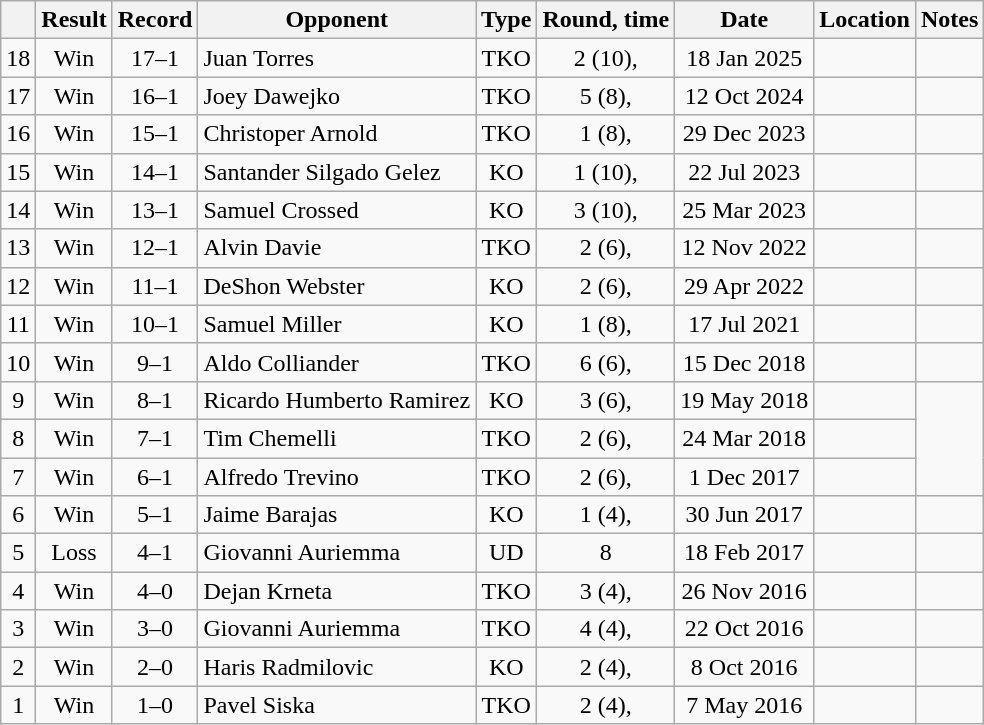<table class="wikitable" style="text-align:center">
<tr>
<th></th>
<th>Result</th>
<th>Record</th>
<th>Opponent</th>
<th>Type</th>
<th>Round, time</th>
<th>Date</th>
<th>Location</th>
<th>Notes</th>
</tr>
<tr>
<td>18</td>
<td>Win</td>
<td>17–1</td>
<td style="text-align:left;">Juan Torres</td>
<td>TKO</td>
<td>2 (10), </td>
<td>18 Jan 2025</td>
<td style="text-align:left;"></td>
<td></td>
</tr>
<tr>
<td>17</td>
<td>Win</td>
<td>16–1</td>
<td style="text-align:left;">Joey Dawejko</td>
<td>TKO</td>
<td>5 (8), </td>
<td>12 Oct 2024</td>
<td style="text-align:left;"></td>
<td></td>
</tr>
<tr>
<td>16</td>
<td>Win</td>
<td>15–1</td>
<td style="text-align:left;">Christoper Arnold</td>
<td>TKO</td>
<td>1 (8), </td>
<td>29 Dec 2023</td>
<td style="text-align:left;"></td>
<td></td>
</tr>
<tr>
<td>15</td>
<td>Win</td>
<td>14–1</td>
<td style="text-align:left;">Santander Silgado Gelez</td>
<td>KO</td>
<td>1 (10), </td>
<td>22 Jul 2023</td>
<td style="text-align:left;"></td>
<td></td>
</tr>
<tr>
<td>14</td>
<td>Win</td>
<td>13–1</td>
<td style="text-align:left;">Samuel Crossed</td>
<td>KO</td>
<td>3 (10), </td>
<td>25 Mar 2023</td>
<td style="text-align:left;"></td>
<td></td>
</tr>
<tr>
<td>13</td>
<td>Win</td>
<td>12–1</td>
<td style="text-align:left;">Alvin Davie</td>
<td>TKO</td>
<td>2 (6), </td>
<td>12 Nov 2022</td>
<td style="text-align:left;"></td>
<td></td>
</tr>
<tr>
<td>12</td>
<td>Win</td>
<td>11–1</td>
<td style="text-align:left;">DeShon Webster</td>
<td>KO</td>
<td>2 (6), </td>
<td>29 Apr 2022</td>
<td style="text-align:left;"></td>
<td></td>
</tr>
<tr>
<td>11</td>
<td>Win</td>
<td>10–1</td>
<td style="text-align:left;">Samuel Miller</td>
<td>KO</td>
<td>1 (8), </td>
<td>17 Jul 2021</td>
<td style="text-align:left;"></td>
<td></td>
</tr>
<tr>
<td>10</td>
<td>Win</td>
<td>9–1</td>
<td style="text-align:left;">Aldo Colliander</td>
<td>TKO</td>
<td>6 (6), </td>
<td>15 Dec 2018</td>
<td style="text-align:left;"></td>
<td></td>
</tr>
<tr>
<td>9</td>
<td>Win</td>
<td>8–1</td>
<td style="text-align:left;">Ricardo Humberto Ramirez</td>
<td>KO</td>
<td>3 (6), </td>
<td>19 May 2018</td>
<td style="text-align:left;"></td>
</tr>
<tr>
<td>8</td>
<td>Win</td>
<td>7–1</td>
<td style="text-align:left;">Tim Chemelli</td>
<td>TKO</td>
<td>2 (6), </td>
<td>24 Mar 2018</td>
<td style="text-align:left;"></td>
</tr>
<tr>
<td>7</td>
<td>Win</td>
<td>6–1</td>
<td style="text-align:left;">Alfredo Trevino</td>
<td>TKO</td>
<td>2 (6), </td>
<td>1 Dec 2017</td>
<td style="text-align:left;"></td>
</tr>
<tr>
<td>6</td>
<td>Win</td>
<td>5–1</td>
<td style="text-align:left;">Jaime Barajas</td>
<td>KO</td>
<td>1 (4), </td>
<td>30 Jun 2017</td>
<td style="text-align:left;"></td>
<td></td>
</tr>
<tr>
<td>5</td>
<td>Loss</td>
<td>4–1</td>
<td style="text-align:left;">Giovanni Auriemma</td>
<td>UD</td>
<td>8</td>
<td>18 Feb 2017</td>
<td style="text-align:left;"></td>
<td></td>
</tr>
<tr>
<td>4</td>
<td>Win</td>
<td>4–0</td>
<td style="text-align:left;">Dejan Krneta</td>
<td>TKO</td>
<td>3 (4), </td>
<td>26 Nov 2016</td>
<td style="text-align:left;"></td>
<td></td>
</tr>
<tr>
<td>3</td>
<td>Win</td>
<td>3–0</td>
<td style="text-align:left;">Giovanni Auriemma</td>
<td>TKO</td>
<td>4 (4), </td>
<td>22 Oct 2016</td>
<td style="text-align:left;"></td>
<td></td>
</tr>
<tr>
<td>2</td>
<td>Win</td>
<td>2–0</td>
<td style="text-align:left;">Haris Radmilovic</td>
<td>KO</td>
<td>2 (4), </td>
<td>8 Oct 2016</td>
<td style="text-align:left;"></td>
<td></td>
</tr>
<tr>
<td>1</td>
<td>Win</td>
<td>1–0</td>
<td style="text-align:left;">Pavel Siska</td>
<td>TKO</td>
<td>2 (4), </td>
<td>7 May 2016</td>
<td style="text-align:left;"></td>
<td></td>
</tr>
</table>
